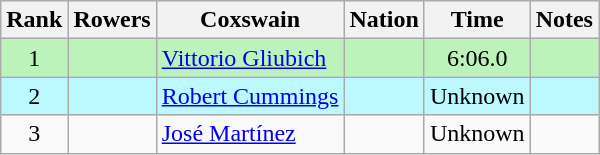<table class="wikitable sortable" style="text-align:center">
<tr>
<th>Rank</th>
<th>Rowers</th>
<th>Coxswain</th>
<th>Nation</th>
<th>Time</th>
<th>Notes</th>
</tr>
<tr bgcolor=bbf3bb>
<td>1</td>
<td align=left></td>
<td align=left><a href='#'>Vittorio Gliubich</a></td>
<td align=left></td>
<td>6:06.0</td>
<td></td>
</tr>
<tr bgcolor=bbf9ff>
<td>2</td>
<td align=left></td>
<td align=left><a href='#'>Robert Cummings</a></td>
<td align=left></td>
<td data-sort-value=7:00>Unknown</td>
<td></td>
</tr>
<tr>
<td>3</td>
<td align=left></td>
<td align=left><a href='#'>José Martínez</a></td>
<td align=left></td>
<td data-sort-value=8:00>Unknown</td>
<td></td>
</tr>
</table>
